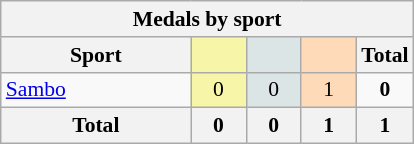<table class="wikitable" style="font-size:90%; text-align:center;">
<tr>
<th colspan=5>Medals by sport</th>
</tr>
<tr>
<th width=120>Sport</th>
<th scope="col" width=30 style="background:#F7F6A8;"></th>
<th scope="col" width=30 style="background:#DCE5E5;"></th>
<th scope="col" width=30 style="background:#FFDAB9;"></th>
<th width=30>Total</th>
</tr>
<tr>
<td align=left> <a href='#'>Sambo</a></td>
<td style="background:#F7F6A8;">0</td>
<td style="background:#DCE5E5;">0</td>
<td style="background:#FFDAB9;">1</td>
<td><strong>0</strong></td>
</tr>
<tr class="sortbottom">
<th>Total</th>
<th>0</th>
<th>0</th>
<th>1</th>
<th>1</th>
</tr>
</table>
